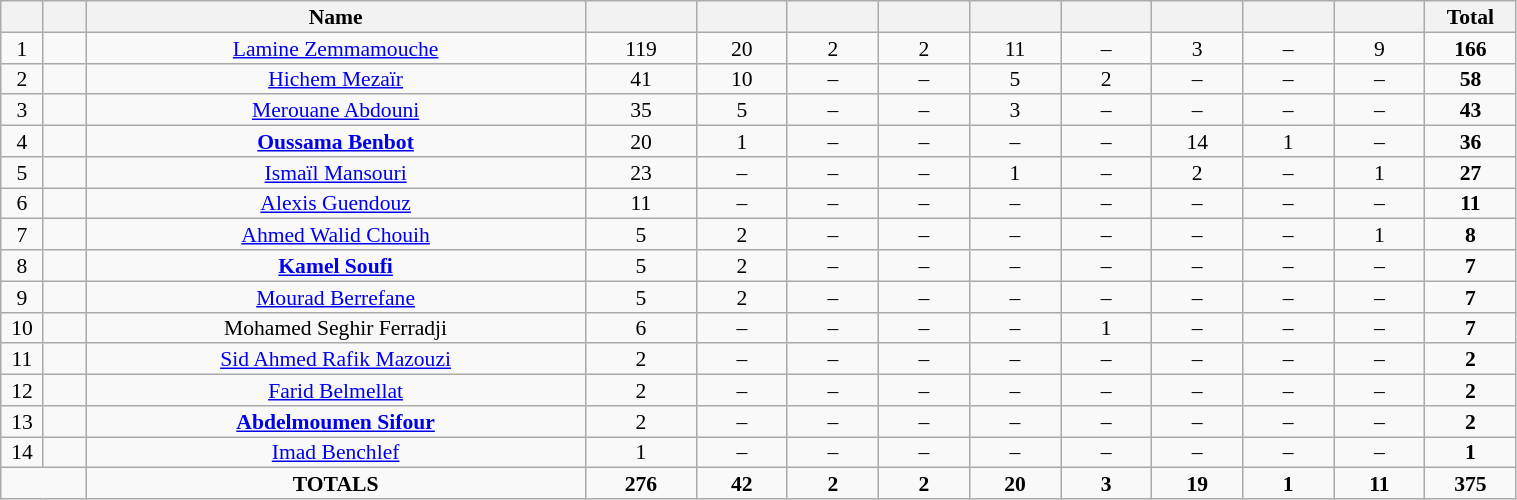<table class="wikitable sortable alternance"  style="font-size:90%; text-align:center; line-height:14px; width:80%;">
<tr>
<th width=15></th>
<th width=15></th>
<th width=250>Name</th>
<th width=50></th>
<th width=40></th>
<th width=40></th>
<th width=40></th>
<th width=40></th>
<th width=40></th>
<th width=40></th>
<th width=40></th>
<th width=40></th>
<th width=40><strong>Total</strong></th>
</tr>
<tr>
<td>1</td>
<td></td>
<td><a href='#'>Lamine Zemmamouche</a></td>
<td>119</td>
<td>20</td>
<td>2</td>
<td>2</td>
<td>11</td>
<td>–</td>
<td>3</td>
<td>–</td>
<td>9</td>
<td><strong>166</strong></td>
</tr>
<tr>
<td>2</td>
<td></td>
<td><a href='#'>Hichem Mezaïr</a></td>
<td>41</td>
<td>10</td>
<td>–</td>
<td>–</td>
<td>5</td>
<td>2</td>
<td>–</td>
<td>–</td>
<td>–</td>
<td><strong>58</strong></td>
</tr>
<tr>
<td>3</td>
<td></td>
<td><a href='#'>Merouane Abdouni</a></td>
<td>35</td>
<td>5</td>
<td>–</td>
<td>–</td>
<td>3</td>
<td>–</td>
<td>–</td>
<td>–</td>
<td>–</td>
<td><strong>43</strong></td>
</tr>
<tr>
<td>4</td>
<td></td>
<td><strong><a href='#'>Oussama Benbot</a></strong></td>
<td>20</td>
<td>1</td>
<td>–</td>
<td>–</td>
<td>–</td>
<td>–</td>
<td>14</td>
<td>1</td>
<td>–</td>
<td><strong>36</strong></td>
</tr>
<tr>
<td>5</td>
<td></td>
<td><a href='#'>Ismaïl Mansouri</a></td>
<td>23</td>
<td>–</td>
<td>–</td>
<td>–</td>
<td>1</td>
<td>–</td>
<td>2</td>
<td>–</td>
<td>1</td>
<td><strong>27</strong></td>
</tr>
<tr>
<td>6</td>
<td></td>
<td><a href='#'>Alexis Guendouz</a></td>
<td>11</td>
<td>–</td>
<td>–</td>
<td>–</td>
<td>–</td>
<td>–</td>
<td>–</td>
<td>–</td>
<td>–</td>
<td><strong>11</strong></td>
</tr>
<tr>
<td>7</td>
<td></td>
<td><a href='#'>Ahmed Walid Chouih</a></td>
<td>5</td>
<td>2</td>
<td>–</td>
<td>–</td>
<td>–</td>
<td>–</td>
<td>–</td>
<td>–</td>
<td>1</td>
<td><strong>8</strong></td>
</tr>
<tr>
<td>8</td>
<td></td>
<td><strong><a href='#'>Kamel Soufi</a></strong></td>
<td>5</td>
<td>2</td>
<td>–</td>
<td>–</td>
<td>–</td>
<td>–</td>
<td>–</td>
<td>–</td>
<td>–</td>
<td><strong>7</strong></td>
</tr>
<tr>
<td>9</td>
<td></td>
<td><a href='#'>Mourad Berrefane</a></td>
<td>5</td>
<td>2</td>
<td>–</td>
<td>–</td>
<td>–</td>
<td>–</td>
<td>–</td>
<td>–</td>
<td>–</td>
<td><strong>7</strong></td>
</tr>
<tr>
<td>10</td>
<td></td>
<td>Mohamed Seghir Ferradji</td>
<td>6</td>
<td>–</td>
<td>–</td>
<td>–</td>
<td>–</td>
<td>1</td>
<td>–</td>
<td>–</td>
<td>–</td>
<td><strong>7</strong></td>
</tr>
<tr>
<td>11</td>
<td></td>
<td><a href='#'>Sid Ahmed Rafik Mazouzi</a></td>
<td>2</td>
<td>–</td>
<td>–</td>
<td>–</td>
<td>–</td>
<td>–</td>
<td>–</td>
<td>–</td>
<td>–</td>
<td><strong>2</strong></td>
</tr>
<tr>
<td>12</td>
<td></td>
<td><a href='#'>Farid Belmellat</a></td>
<td>2</td>
<td>–</td>
<td>–</td>
<td>–</td>
<td>–</td>
<td>–</td>
<td>–</td>
<td>–</td>
<td>–</td>
<td><strong>2</strong></td>
</tr>
<tr>
<td>13</td>
<td></td>
<td><strong><a href='#'>Abdelmoumen Sifour</a></strong></td>
<td>2</td>
<td>–</td>
<td>–</td>
<td>–</td>
<td>–</td>
<td>–</td>
<td>–</td>
<td>–</td>
<td>–</td>
<td><strong>2</strong></td>
</tr>
<tr>
<td>14</td>
<td></td>
<td><a href='#'>Imad Benchlef</a></td>
<td>1</td>
<td>–</td>
<td>–</td>
<td>–</td>
<td>–</td>
<td>–</td>
<td>–</td>
<td>–</td>
<td>–</td>
<td><strong>1</strong></td>
</tr>
<tr>
<td colspan="2"></td>
<td><strong>TOTALS</strong></td>
<td><strong>276</strong></td>
<td><strong>42</strong></td>
<td><strong>2</strong></td>
<td><strong>2</strong></td>
<td><strong>20</strong></td>
<td><strong>3</strong></td>
<td><strong>19</strong></td>
<td><strong>1</strong></td>
<td><strong>11</strong></td>
<td><strong>375</strong></td>
</tr>
</table>
